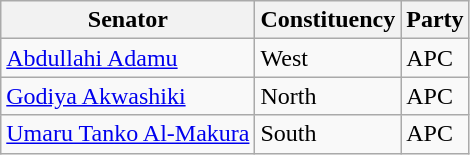<table class="wikitable" border="1">
<tr>
<th>Senator</th>
<th>Constituency</th>
<th>Party</th>
</tr>
<tr>
<td><a href='#'>Abdullahi Adamu</a></td>
<td>West</td>
<td>APC</td>
</tr>
<tr>
<td><a href='#'>Godiya Akwashiki</a></td>
<td>North</td>
<td>APC</td>
</tr>
<tr>
<td><a href='#'>Umaru Tanko Al-Makura</a></td>
<td>South</td>
<td>APC</td>
</tr>
</table>
